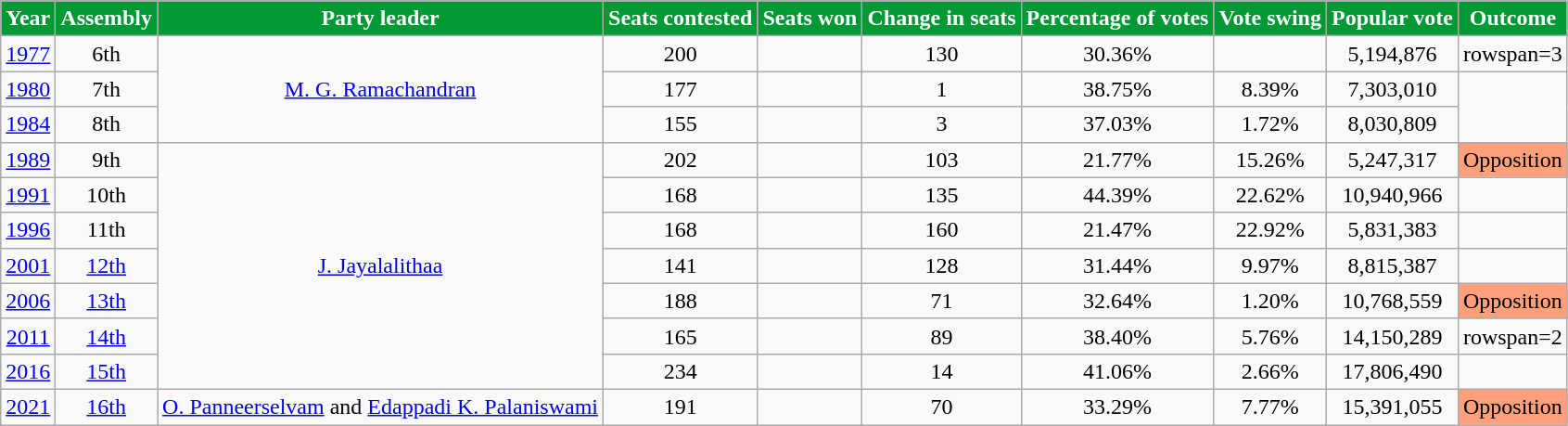<table class="wikitable sortable" style="text-align:center;">
<tr>
<th style="background-color:#009933;color:white">Year</th>
<th style="background-color:#009933;color:white">Assembly</th>
<th style="background-color:#009933;color:white">Party leader</th>
<th style="background-color:#009933;color:white">Seats contested</th>
<th style="background-color:#009933;color:white">Seats won</th>
<th style="background-color:#009933;color:white">Change in seats</th>
<th style="background-color:#009933;color:white">Percentage of votes</th>
<th style="background-color:#009933;color:white">Vote swing</th>
<th style="background-color:#009933;color:white">Popular vote</th>
<th style="background-color:#009933;color:white">Outcome</th>
</tr>
<tr>
<td><a href='#'>1977</a></td>
<td>6th</td>
<td rowspan=3><a href='#'>M. G. Ramachandran</a></td>
<td>200</td>
<td></td>
<td> 130</td>
<td>30.36%</td>
<td></td>
<td>5,194,876</td>
<td>rowspan=3 </td>
</tr>
<tr>
<td><a href='#'>1980</a></td>
<td>7th</td>
<td>177</td>
<td></td>
<td> 1</td>
<td>38.75%</td>
<td> 8.39%</td>
<td>7,303,010</td>
</tr>
<tr>
<td><a href='#'>1984</a></td>
<td>8th</td>
<td>155</td>
<td></td>
<td> 3</td>
<td>37.03%</td>
<td> 1.72%</td>
<td>8,030,809</td>
</tr>
<tr>
<td><a href='#'>1989</a></td>
<td>9th</td>
<td rowspan=7><a href='#'>J. Jayalalithaa</a></td>
<td>202</td>
<td></td>
<td> 103</td>
<td>21.77%</td>
<td> 15.26%</td>
<td>5,247,317</td>
<td style="background:#FFA07A;">Opposition</td>
</tr>
<tr>
<td><a href='#'>1991</a></td>
<td>10th</td>
<td>168</td>
<td></td>
<td> 135</td>
<td>44.39%</td>
<td> 22.62%</td>
<td>10,940,966</td>
<td></td>
</tr>
<tr>
<td><a href='#'>1996</a></td>
<td>11th</td>
<td>168</td>
<td></td>
<td> 160</td>
<td>21.47%</td>
<td> 22.92%</td>
<td>5,831,383</td>
<td></td>
</tr>
<tr>
<td><a href='#'>2001</a></td>
<td><a href='#'>12th</a></td>
<td>141</td>
<td></td>
<td> 128</td>
<td>31.44%</td>
<td> 9.97%</td>
<td>8,815,387</td>
<td></td>
</tr>
<tr>
<td><a href='#'>2006</a></td>
<td><a href='#'>13th</a></td>
<td>188</td>
<td></td>
<td> 71</td>
<td>32.64%</td>
<td> 1.20%</td>
<td>10,768,559</td>
<td style="background:#FFA07A;">Opposition</td>
</tr>
<tr>
<td><a href='#'>2011</a></td>
<td><a href='#'>14th</a></td>
<td>165</td>
<td></td>
<td> 89</td>
<td>38.40%</td>
<td> 5.76%</td>
<td>14,150,289</td>
<td>rowspan=2 </td>
</tr>
<tr>
<td><a href='#'>2016</a></td>
<td><a href='#'>15th</a></td>
<td>234</td>
<td></td>
<td> 14</td>
<td>41.06%</td>
<td> 2.66%</td>
<td>17,806,490</td>
</tr>
<tr>
<td><a href='#'>2021</a></td>
<td><a href='#'>16th</a></td>
<td><a href='#'>O. Panneerselvam</a> and <a href='#'>Edappadi&nbsp;K.&nbsp;Palaniswami</a></td>
<td>191</td>
<td></td>
<td> 70</td>
<td>33.29%</td>
<td> 7.77%</td>
<td>15,391,055</td>
<td style="background:#FFA07A;">Opposition</td>
</tr>
</table>
